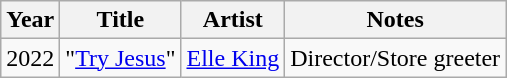<table class="wikitable sortable">
<tr>
<th>Year</th>
<th>Title</th>
<th>Artist</th>
<th>Notes</th>
</tr>
<tr>
<td>2022</td>
<td>"<a href='#'>Try Jesus</a>"</td>
<td><a href='#'>Elle King</a></td>
<td>Director/Store greeter</td>
</tr>
</table>
